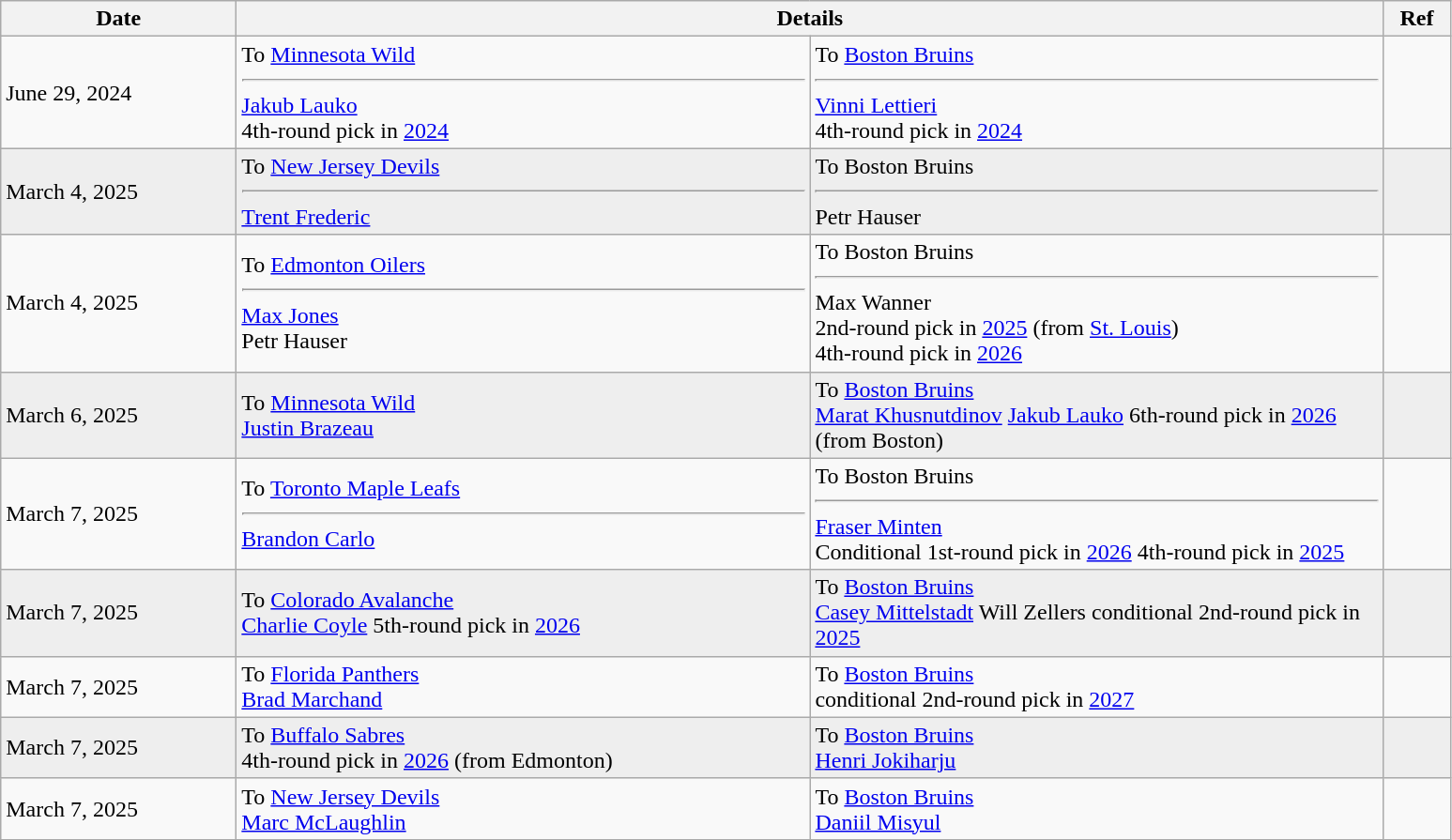<table class="wikitable">
<tr>
<th style="width: 10em;">Date</th>
<th colspan=2>Details</th>
<th style="width: 2.5em;">Ref</th>
</tr>
<tr>
<td>June 29, 2024</td>
<td style="width: 25em;" valign="top">To <a href='#'>Minnesota Wild</a><hr><a href='#'>Jakub Lauko</a><br>4th-round pick in <a href='#'>2024</a></td>
<td style="width: 25em;" valign="top">To <a href='#'>Boston Bruins</a><hr><a href='#'>Vinni Lettieri</a><br>4th-round pick in <a href='#'>2024</a></td>
<td></td>
</tr>
<tr bgcolor="eeeeee">
<td>March 4, 2025</td>
<td>To <a href='#'>New Jersey Devils</a><hr><a href='#'>Trent Frederic</a></td>
<td>To Boston Bruins<hr>Petr Hauser</td>
<td></td>
</tr>
<tr>
<td>March 4, 2025</td>
<td>To <a href='#'>Edmonton Oilers</a><hr><a href='#'>Max Jones</a><br>Petr Hauser</td>
<td>To Boston Bruins<hr>Max Wanner<br>2nd-round pick in <a href='#'>2025</a> (from <a href='#'>St. Louis</a>)<br>4th-round pick in <a href='#'>2026</a></td>
<td></td>
</tr>
<tr bgcolor="eeeeee">
<td>March 6, 2025</td>
<td>To <a href='#'>Minnesota Wild</a><br><a href='#'>Justin Brazeau</a></td>
<td>To <a href='#'>Boston Bruins</a><br><a href='#'>Marat Khusnutdinov</a>
<a href='#'>Jakub Lauko</a>
6th-round pick in <a href='#'>2026</a> (from Boston)</td>
<td></td>
</tr>
<tr>
<td>March 7, 2025</td>
<td>To <a href='#'>Toronto Maple Leafs</a><hr><a href='#'>Brandon Carlo</a></td>
<td>To Boston Bruins<hr><a href='#'>Fraser Minten</a><br>Conditional 1st-round pick in <a href='#'>2026</a>
4th-round pick in <a href='#'>2025</a></td>
<td></td>
</tr>
<tr bgcolor="eeeeee">
<td>March 7, 2025</td>
<td>To <a href='#'>Colorado Avalanche</a><br><a href='#'>Charlie Coyle</a>
5th-round pick in <a href='#'>2026</a></td>
<td>To <a href='#'>Boston Bruins</a><br><a href='#'>Casey Mittelstadt</a>
Will Zellers
<span>conditional</span> 2nd-round pick in <a href='#'>2025</a></td>
<td></td>
</tr>
<tr>
<td>March 7, 2025</td>
<td>To <a href='#'>Florida Panthers</a><br><a href='#'>Brad Marchand</a></td>
<td>To <a href='#'>Boston Bruins</a><br><span>conditional</span> 2nd-round pick in <a href='#'>2027</a></td>
<td></td>
</tr>
<tr bgcolor="eeeeee">
<td>March 7, 2025</td>
<td>To <a href='#'>Buffalo Sabres</a><br>4th-round pick in <a href='#'>2026</a> (from Edmonton)</td>
<td>To <a href='#'>Boston Bruins</a><br><a href='#'>Henri Jokiharju</a></td>
<td></td>
</tr>
<tr>
<td>March 7, 2025</td>
<td>To <a href='#'>New Jersey Devils</a><br><a href='#'>Marc McLaughlin</a></td>
<td>To <a href='#'>Boston Bruins</a><br><a href='#'>Daniil Misyul</a></td>
<td></td>
</tr>
</table>
